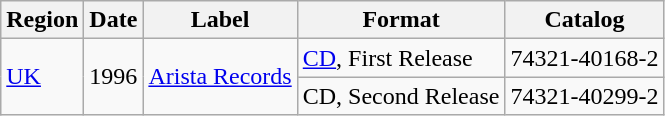<table class="wikitable">
<tr>
<th>Region</th>
<th>Date</th>
<th>Label</th>
<th>Format</th>
<th>Catalog</th>
</tr>
<tr>
<td rowspan=2><a href='#'>UK</a></td>
<td rowspan=2>1996</td>
<td rowspan=2><a href='#'>Arista Records</a></td>
<td><a href='#'>CD</a>, First Release</td>
<td>74321-40168-2</td>
</tr>
<tr>
<td>CD, Second Release</td>
<td>74321-40299-2</td>
</tr>
</table>
